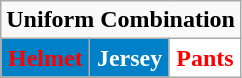<table class="wikitable"  style="display: inline-table;">
<tr>
<td align="center" Colspan="3"><strong>Uniform Combination</strong></td>
</tr>
<tr align="center">
<td style="background:#0080C6; color:red"><strong>Helmet</strong></td>
<td style="background:#0080C6; color:white"><strong>Jersey</strong></td>
<td style="background:white; color:red"><strong>Pants</strong></td>
</tr>
</table>
